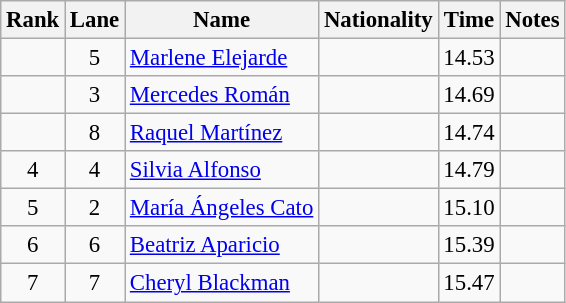<table class="wikitable sortable" style="text-align:center;font-size:95%">
<tr>
<th>Rank</th>
<th>Lane</th>
<th>Name</th>
<th>Nationality</th>
<th>Time</th>
<th>Notes</th>
</tr>
<tr>
<td></td>
<td>5</td>
<td align=left><a href='#'>Marlene Elejarde</a></td>
<td align=left></td>
<td>14.53</td>
<td></td>
</tr>
<tr>
<td></td>
<td>3</td>
<td align=left><a href='#'>Mercedes Román</a></td>
<td align=left></td>
<td>14.69</td>
<td></td>
</tr>
<tr>
<td></td>
<td>8</td>
<td align=left><a href='#'>Raquel Martínez</a></td>
<td align=left></td>
<td>14.74</td>
<td></td>
</tr>
<tr>
<td>4</td>
<td>4</td>
<td align=left><a href='#'>Silvia Alfonso</a></td>
<td align=left></td>
<td>14.79</td>
<td></td>
</tr>
<tr>
<td>5</td>
<td>2</td>
<td align=left><a href='#'>María Ángeles Cato</a></td>
<td align=left></td>
<td>15.10</td>
<td></td>
</tr>
<tr>
<td>6</td>
<td>6</td>
<td align=left><a href='#'>Beatriz Aparicio</a></td>
<td align=left></td>
<td>15.39</td>
<td></td>
</tr>
<tr>
<td>7</td>
<td>7</td>
<td align=left><a href='#'>Cheryl Blackman</a></td>
<td align=left></td>
<td>15.47</td>
<td></td>
</tr>
</table>
